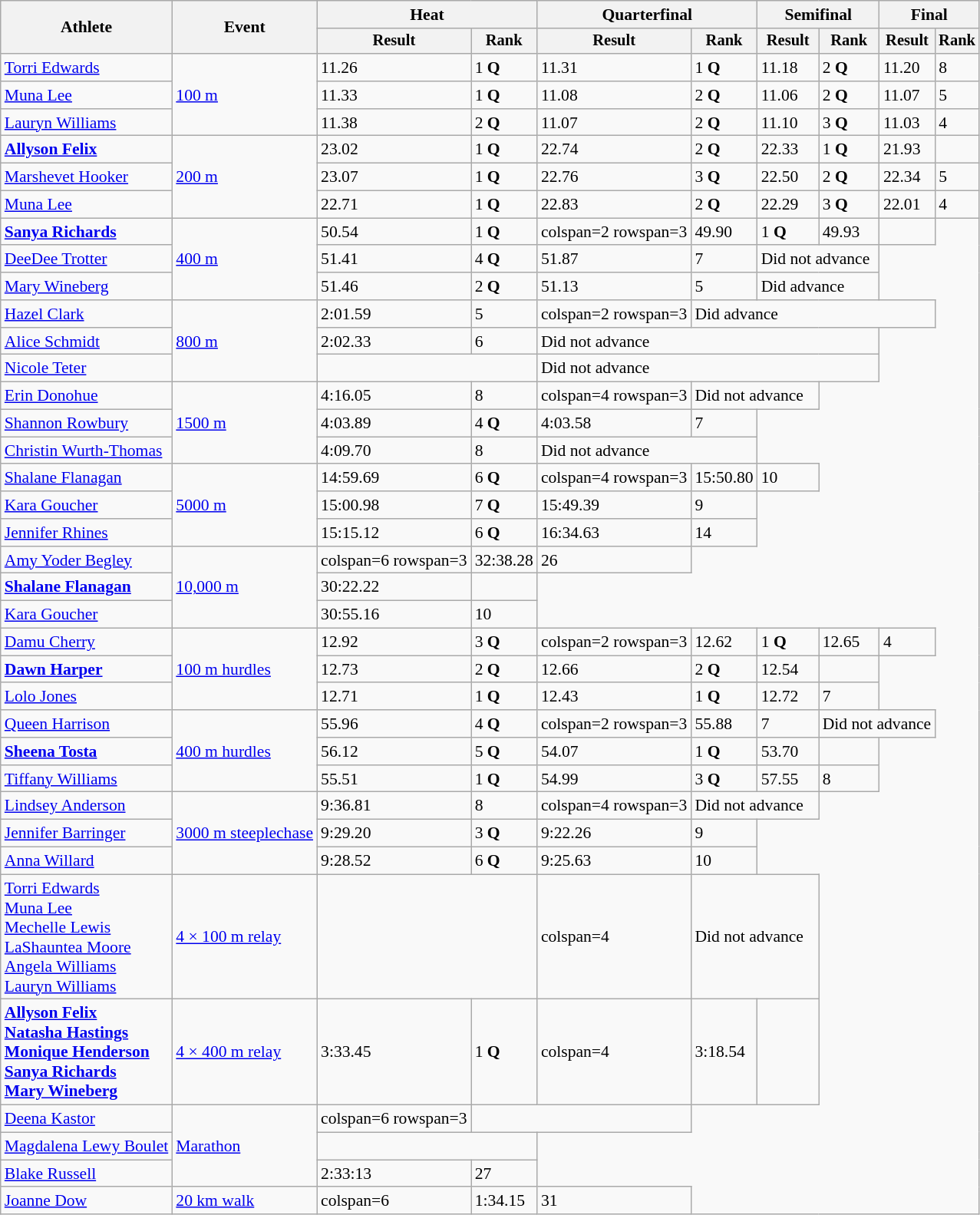<table class=wikitable style=font-size:90%>
<tr>
<th rowspan=2>Athlete</th>
<th rowspan=2>Event</th>
<th colspan=2>Heat</th>
<th colspan=2>Quarterfinal</th>
<th colspan=2>Semifinal</th>
<th colspan=2>Final</th>
</tr>
<tr style=font-size:95%>
<th>Result</th>
<th>Rank</th>
<th>Result</th>
<th>Rank</th>
<th>Result</th>
<th>Rank</th>
<th>Result</th>
<th>Rank</th>
</tr>
<tr>
<td align=left><a href='#'>Torri Edwards</a></td>
<td align=left rowspan=3><a href='#'>100 m</a></td>
<td>11.26</td>
<td>1 <strong>Q</strong></td>
<td>11.31</td>
<td>1 <strong>Q</strong></td>
<td>11.18</td>
<td>2 <strong>Q</strong></td>
<td>11.20</td>
<td>8</td>
</tr>
<tr>
<td align=left><a href='#'>Muna Lee</a></td>
<td>11.33</td>
<td>1 <strong>Q</strong></td>
<td>11.08</td>
<td>2 <strong>Q</strong></td>
<td>11.06</td>
<td>2 <strong>Q</strong></td>
<td>11.07</td>
<td>5</td>
</tr>
<tr>
<td align=left><a href='#'>Lauryn Williams</a></td>
<td>11.38</td>
<td>2 <strong>Q</strong></td>
<td>11.07</td>
<td>2 <strong>Q</strong></td>
<td>11.10</td>
<td>3 <strong>Q</strong></td>
<td>11.03</td>
<td>4</td>
</tr>
<tr>
<td align=left><strong><a href='#'>Allyson Felix</a></strong></td>
<td align=left rowspan=3><a href='#'>200 m</a></td>
<td>23.02</td>
<td>1 <strong>Q</strong></td>
<td>22.74</td>
<td>2 <strong>Q</strong></td>
<td>22.33</td>
<td>1 <strong>Q</strong></td>
<td>21.93</td>
<td></td>
</tr>
<tr>
<td align=left><a href='#'>Marshevet Hooker</a></td>
<td>23.07</td>
<td>1 <strong>Q</strong></td>
<td>22.76</td>
<td>3 <strong>Q</strong></td>
<td>22.50</td>
<td>2 <strong>Q</strong></td>
<td>22.34</td>
<td>5</td>
</tr>
<tr>
<td align=left><a href='#'>Muna Lee</a></td>
<td>22.71</td>
<td>1 <strong>Q</strong></td>
<td>22.83</td>
<td>2 <strong>Q</strong></td>
<td>22.29</td>
<td>3 <strong>Q</strong></td>
<td>22.01</td>
<td>4</td>
</tr>
<tr>
<td align=left><strong><a href='#'>Sanya Richards</a></strong></td>
<td align=left rowspan=3><a href='#'>400 m</a></td>
<td>50.54</td>
<td>1 <strong>Q</strong></td>
<td>colspan=2 rowspan=3 </td>
<td>49.90</td>
<td>1 <strong>Q</strong></td>
<td>49.93</td>
<td></td>
</tr>
<tr>
<td align=left><a href='#'>DeeDee Trotter</a></td>
<td>51.41</td>
<td>4 <strong>Q</strong></td>
<td>51.87</td>
<td>7</td>
<td colspan=2>Did not advance</td>
</tr>
<tr>
<td align=left><a href='#'>Mary Wineberg</a></td>
<td>51.46</td>
<td>2 <strong>Q</strong></td>
<td>51.13</td>
<td>5</td>
<td colspan=2>Did advance</td>
</tr>
<tr>
<td align=left><a href='#'>Hazel Clark</a></td>
<td align=left rowspan=3><a href='#'>800 m</a></td>
<td>2:01.59</td>
<td>5</td>
<td>colspan=2 rowspan=3 </td>
<td colspan=4>Did advance</td>
</tr>
<tr>
<td align=left><a href='#'>Alice Schmidt</a></td>
<td>2:02.33</td>
<td>6</td>
<td colspan=4>Did not advance</td>
</tr>
<tr>
<td align=left><a href='#'>Nicole Teter</a></td>
<td colspan=2></td>
<td colspan=4>Did not advance</td>
</tr>
<tr>
<td align=left><a href='#'>Erin Donohue</a></td>
<td align=left rowspan=3><a href='#'>1500 m</a></td>
<td>4:16.05</td>
<td>8</td>
<td>colspan=4 rowspan=3 </td>
<td colspan=2>Did not advance</td>
</tr>
<tr>
<td align=left><a href='#'>Shannon Rowbury</a></td>
<td>4:03.89</td>
<td>4 <strong>Q</strong></td>
<td>4:03.58</td>
<td>7</td>
</tr>
<tr>
<td align=left><a href='#'>Christin Wurth-Thomas</a></td>
<td>4:09.70</td>
<td>8</td>
<td colspan=2>Did not advance</td>
</tr>
<tr>
<td align=left><a href='#'>Shalane Flanagan</a></td>
<td align=left rowspan=3><a href='#'>5000 m</a></td>
<td>14:59.69</td>
<td>6 <strong>Q</strong></td>
<td>colspan=4 rowspan=3 </td>
<td>15:50.80</td>
<td>10</td>
</tr>
<tr>
<td align=left><a href='#'>Kara Goucher</a></td>
<td>15:00.98</td>
<td>7 <strong>Q</strong></td>
<td>15:49.39</td>
<td>9</td>
</tr>
<tr>
<td align=left><a href='#'>Jennifer Rhines</a></td>
<td>15:15.12</td>
<td>6 <strong>Q</strong></td>
<td>16:34.63</td>
<td>14</td>
</tr>
<tr>
<td align=left><a href='#'>Amy Yoder Begley</a></td>
<td align=left rowspan=3><a href='#'>10,000 m</a></td>
<td>colspan=6 rowspan=3 </td>
<td>32:38.28</td>
<td>26</td>
</tr>
<tr>
<td align=left><strong><a href='#'>Shalane Flanagan</a></strong></td>
<td>30:22.22</td>
<td></td>
</tr>
<tr>
<td align=left><a href='#'>Kara Goucher</a></td>
<td>30:55.16</td>
<td>10</td>
</tr>
<tr>
<td align=left><a href='#'>Damu Cherry</a></td>
<td align=left rowspan=3><a href='#'>100 m hurdles</a></td>
<td>12.92</td>
<td>3 <strong>Q</strong></td>
<td>colspan=2 rowspan=3 </td>
<td>12.62</td>
<td>1 <strong>Q</strong></td>
<td>12.65</td>
<td>4</td>
</tr>
<tr>
<td align=left><strong><a href='#'>Dawn Harper</a></strong></td>
<td>12.73</td>
<td>2 <strong>Q</strong></td>
<td>12.66</td>
<td>2 <strong>Q</strong></td>
<td>12.54</td>
<td></td>
</tr>
<tr>
<td align=left><a href='#'>Lolo Jones</a></td>
<td>12.71</td>
<td>1 <strong>Q</strong></td>
<td>12.43</td>
<td>1 <strong>Q</strong></td>
<td>12.72</td>
<td>7</td>
</tr>
<tr>
<td align=left><a href='#'>Queen Harrison</a></td>
<td align=left rowspan=3><a href='#'>400 m hurdles</a></td>
<td>55.96</td>
<td>4 <strong>Q</strong></td>
<td>colspan=2 rowspan=3 </td>
<td>55.88</td>
<td>7</td>
<td colspan=2>Did not advance</td>
</tr>
<tr>
<td align=left><strong><a href='#'>Sheena Tosta</a></strong></td>
<td>56.12</td>
<td>5 <strong>Q</strong></td>
<td>54.07</td>
<td>1 <strong>Q</strong></td>
<td>53.70</td>
<td></td>
</tr>
<tr>
<td align=left><a href='#'>Tiffany Williams</a></td>
<td>55.51</td>
<td>1 <strong>Q</strong></td>
<td>54.99</td>
<td>3 <strong>Q</strong></td>
<td>57.55</td>
<td>8</td>
</tr>
<tr>
<td align=left><a href='#'>Lindsey Anderson</a></td>
<td align=left rowspan=3><a href='#'>3000 m steeplechase</a></td>
<td>9:36.81</td>
<td>8</td>
<td>colspan=4 rowspan=3 </td>
<td colspan=2>Did not advance</td>
</tr>
<tr>
<td align=left><a href='#'>Jennifer Barringer</a></td>
<td>9:29.20</td>
<td>3 <strong>Q</strong></td>
<td>9:22.26</td>
<td>9</td>
</tr>
<tr>
<td align=left><a href='#'>Anna Willard</a></td>
<td>9:28.52</td>
<td>6 <strong>Q</strong></td>
<td>9:25.63</td>
<td>10</td>
</tr>
<tr>
<td align=left><a href='#'>Torri Edwards</a><br><a href='#'>Muna Lee</a><br><a href='#'>Mechelle Lewis</a><br><a href='#'>LaShauntea Moore</a><br><a href='#'>Angela Williams</a><br><a href='#'>Lauryn Williams</a></td>
<td align=left><a href='#'>4 × 100 m relay</a></td>
<td colspan=2></td>
<td>colspan=4 </td>
<td colspan=2>Did not advance</td>
</tr>
<tr>
<td align=left><strong><a href='#'>Allyson Felix</a><br><a href='#'>Natasha Hastings</a><br><a href='#'>Monique Henderson</a><br><a href='#'>Sanya Richards</a><br><a href='#'>Mary Wineberg</a></strong></td>
<td align=left><a href='#'>4 × 400 m relay</a></td>
<td>3:33.45</td>
<td>1 <strong>Q</strong></td>
<td>colspan=4 </td>
<td>3:18.54</td>
<td></td>
</tr>
<tr>
<td align=left><a href='#'>Deena Kastor</a></td>
<td align=left rowspan=3><a href='#'>Marathon</a></td>
<td>colspan=6 rowspan=3 </td>
<td colspan=2></td>
</tr>
<tr>
<td align=left><a href='#'>Magdalena Lewy Boulet</a></td>
<td colspan=2></td>
</tr>
<tr>
<td align=left><a href='#'>Blake Russell</a></td>
<td>2:33:13</td>
<td>27</td>
</tr>
<tr>
<td align=left><a href='#'>Joanne Dow</a></td>
<td align=left><a href='#'>20 km walk</a></td>
<td>colspan=6 </td>
<td>1:34.15</td>
<td>31</td>
</tr>
</table>
